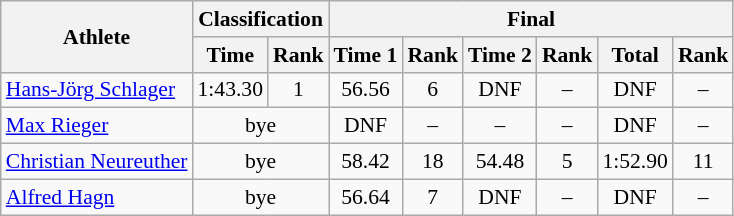<table class="wikitable" style="font-size:90%">
<tr>
<th rowspan="2">Athlete</th>
<th colspan="2">Classification</th>
<th colspan="6">Final</th>
</tr>
<tr>
<th>Time</th>
<th>Rank</th>
<th>Time 1</th>
<th>Rank</th>
<th>Time 2</th>
<th>Rank</th>
<th>Total</th>
<th>Rank</th>
</tr>
<tr>
<td><a href='#'>Hans-Jörg Schlager</a></td>
<td align="center">1:43.30</td>
<td align="center">1</td>
<td align="center">56.56</td>
<td align="center">6</td>
<td align="center">DNF</td>
<td align="center">–</td>
<td align="center">DNF</td>
<td align="center">–</td>
</tr>
<tr>
<td><a href='#'>Max Rieger</a></td>
<td colspan="2" align="center">bye</td>
<td align="center">DNF</td>
<td align="center">–</td>
<td align="center">–</td>
<td align="center">–</td>
<td align="center">DNF</td>
<td align="center">–</td>
</tr>
<tr>
<td><a href='#'>Christian Neureuther</a></td>
<td colspan="2" align="center">bye</td>
<td align="center">58.42</td>
<td align="center">18</td>
<td align="center">54.48</td>
<td align="center">5</td>
<td align="center">1:52.90</td>
<td align="center">11</td>
</tr>
<tr>
<td><a href='#'>Alfred Hagn</a></td>
<td colspan="2" align="center">bye</td>
<td align="center">56.64</td>
<td align="center">7</td>
<td align="center">DNF</td>
<td align="center">–</td>
<td align="center">DNF</td>
<td align="center">–</td>
</tr>
</table>
